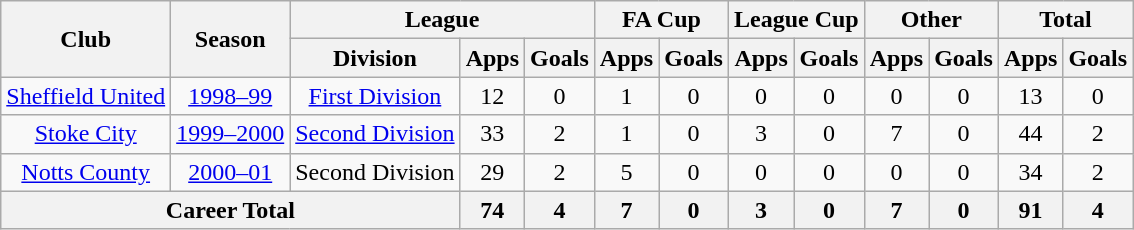<table class="wikitable" style="text-align: center;">
<tr>
<th rowspan="2">Club</th>
<th rowspan="2">Season</th>
<th colspan="3">League</th>
<th colspan="2">FA Cup</th>
<th colspan="2">League Cup</th>
<th colspan="2">Other</th>
<th colspan="2">Total</th>
</tr>
<tr>
<th>Division</th>
<th>Apps</th>
<th>Goals</th>
<th>Apps</th>
<th>Goals</th>
<th>Apps</th>
<th>Goals</th>
<th>Apps</th>
<th>Goals</th>
<th>Apps</th>
<th>Goals</th>
</tr>
<tr>
<td><a href='#'>Sheffield United</a></td>
<td><a href='#'>1998–99</a></td>
<td><a href='#'>First Division</a></td>
<td>12</td>
<td>0</td>
<td>1</td>
<td>0</td>
<td>0</td>
<td>0</td>
<td>0</td>
<td>0</td>
<td>13</td>
<td>0</td>
</tr>
<tr>
<td><a href='#'>Stoke City</a></td>
<td><a href='#'>1999–2000</a></td>
<td><a href='#'>Second Division</a></td>
<td>33</td>
<td>2</td>
<td>1</td>
<td>0</td>
<td>3</td>
<td>0</td>
<td>7</td>
<td>0</td>
<td>44</td>
<td>2</td>
</tr>
<tr>
<td><a href='#'>Notts County</a></td>
<td><a href='#'>2000–01</a></td>
<td>Second Division</td>
<td>29</td>
<td>2</td>
<td>5</td>
<td>0</td>
<td>0</td>
<td>0</td>
<td>0</td>
<td>0</td>
<td>34</td>
<td>2</td>
</tr>
<tr>
<th colspan="3">Career Total</th>
<th>74</th>
<th>4</th>
<th>7</th>
<th>0</th>
<th>3</th>
<th>0</th>
<th>7</th>
<th>0</th>
<th>91</th>
<th>4</th>
</tr>
</table>
